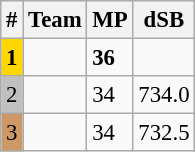<table class="wikitable" style="font-size: 95%;">
<tr>
<th>#</th>
<th>Team</th>
<th>MP</th>
<th>dSB</th>
</tr>
<tr>
<td style="background:gold;"><strong>1</strong></td>
<td><strong></strong></td>
<td><strong>36</strong></td>
<td></td>
</tr>
<tr>
<td style="background:silver;">2</td>
<td></td>
<td>34</td>
<td>734.0</td>
</tr>
<tr>
<td style="background:#c96;">3</td>
<td></td>
<td>34</td>
<td>732.5</td>
</tr>
</table>
